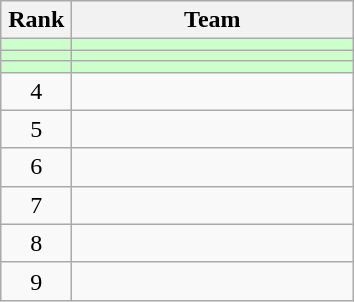<table class="wikitable" style="text-align: center;">
<tr>
<th width=40>Rank</th>
<th width=180>Team</th>
</tr>
<tr align=center; bgcolor=#ccffcc>
<td></td>
<td style="text-align:left;"></td>
</tr>
<tr align=center; bgcolor=#ccffcc>
<td></td>
<td style="text-align:left;"></td>
</tr>
<tr align=center; bgcolor=#ccffcc>
<td></td>
<td style="text-align:left;"></td>
</tr>
<tr align=center>
<td>4</td>
<td style="text-align:left;"></td>
</tr>
<tr align=center>
<td>5</td>
<td style="text-align:left;"></td>
</tr>
<tr align=center>
<td>6</td>
<td style="text-align:left;"></td>
</tr>
<tr align=center>
<td>7</td>
<td style="text-align:left;"></td>
</tr>
<tr align=center>
<td>8</td>
<td style="text-align:left;"></td>
</tr>
<tr align=center>
<td>9</td>
<td style="text-align:left;"></td>
</tr>
</table>
